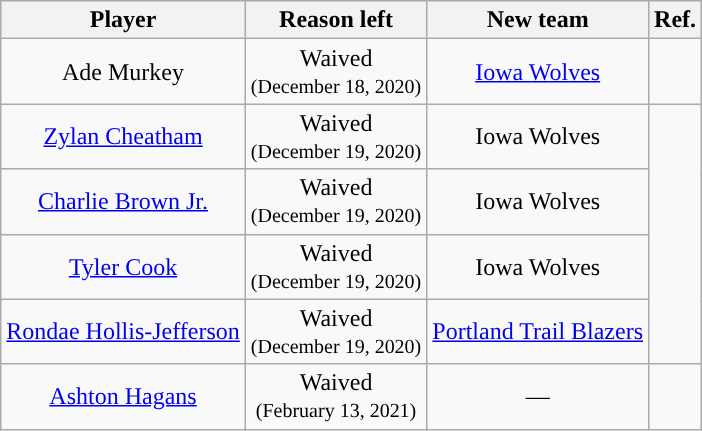<table class="wikitable sortable sortable" style="text-align: center">
<tr>
<th>Player</th>
<th>Reason left</th>
<th>New team</th>
<th>Ref.</th>
</tr>
<tr>
<td>Ade Murkey</td>
<td>Waived<br><small>(December 18, 2020)</small></td>
<td><a href='#'>Iowa Wolves</a></td>
<td></td>
</tr>
<tr>
<td><a href='#'>Zylan Cheatham</a></td>
<td>Waived<br><small>(December 19, 2020)</small></td>
<td>Iowa Wolves</td>
<td rowspan=4></td>
</tr>
<tr>
<td><a href='#'>Charlie Brown Jr.</a></td>
<td>Waived<br><small>(December 19, 2020)</small></td>
<td>Iowa Wolves</td>
</tr>
<tr>
<td><a href='#'>Tyler Cook</a></td>
<td>Waived<br><small>(December 19, 2020)</small></td>
<td>Iowa Wolves</td>
</tr>
<tr>
<td><a href='#'>Rondae Hollis-Jefferson</a></td>
<td>Waived<br><small>(December 19, 2020)</small></td>
<td><a href='#'>Portland Trail Blazers</a></td>
</tr>
<tr>
<td><a href='#'>Ashton Hagans</a></td>
<td>Waived<br><small>(February 13, 2021)</small></td>
<td>—</td>
<td></td>
</tr>
</table>
